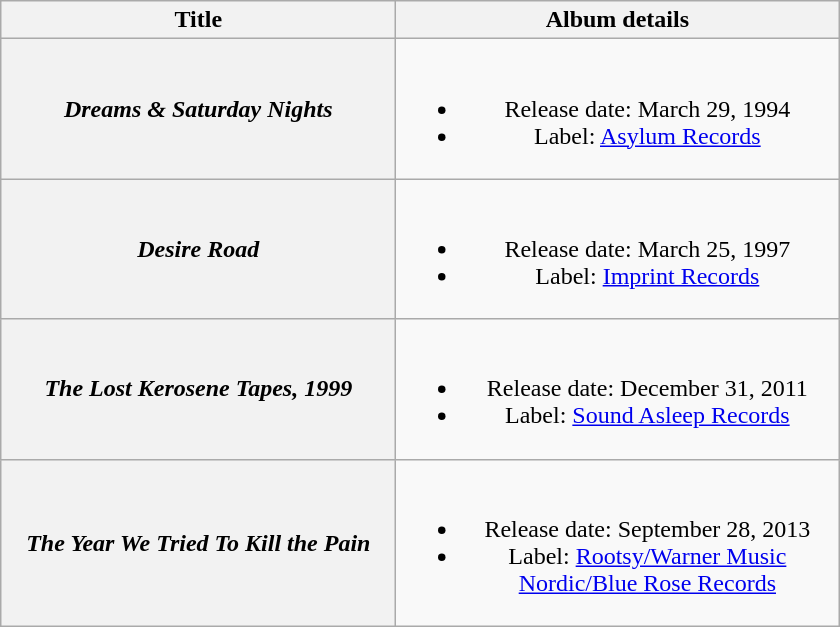<table class="wikitable plainrowheaders" style="text-align:center;">
<tr>
<th style="width:16em;">Title</th>
<th style="width:18em;">Album details</th>
</tr>
<tr>
<th scope="row"><em>Dreams & Saturday Nights</em></th>
<td><br><ul><li>Release date: March 29, 1994</li><li>Label: <a href='#'>Asylum Records</a></li></ul></td>
</tr>
<tr>
<th scope="row"><em>Desire Road</em></th>
<td><br><ul><li>Release date: March 25, 1997</li><li>Label: <a href='#'>Imprint Records</a></li></ul></td>
</tr>
<tr>
<th scope="row"><em>The Lost Kerosene Tapes, 1999</em></th>
<td><br><ul><li>Release date: December 31, 2011</li><li>Label: <a href='#'>Sound Asleep Records</a></li></ul></td>
</tr>
<tr>
<th scope="row"><em>The Year We Tried To Kill the Pain</em></th>
<td><br><ul><li>Release date: September 28, 2013</li><li>Label: <a href='#'>Rootsy/Warner Music Nordic/Blue Rose Records</a></li></ul></td>
</tr>
</table>
